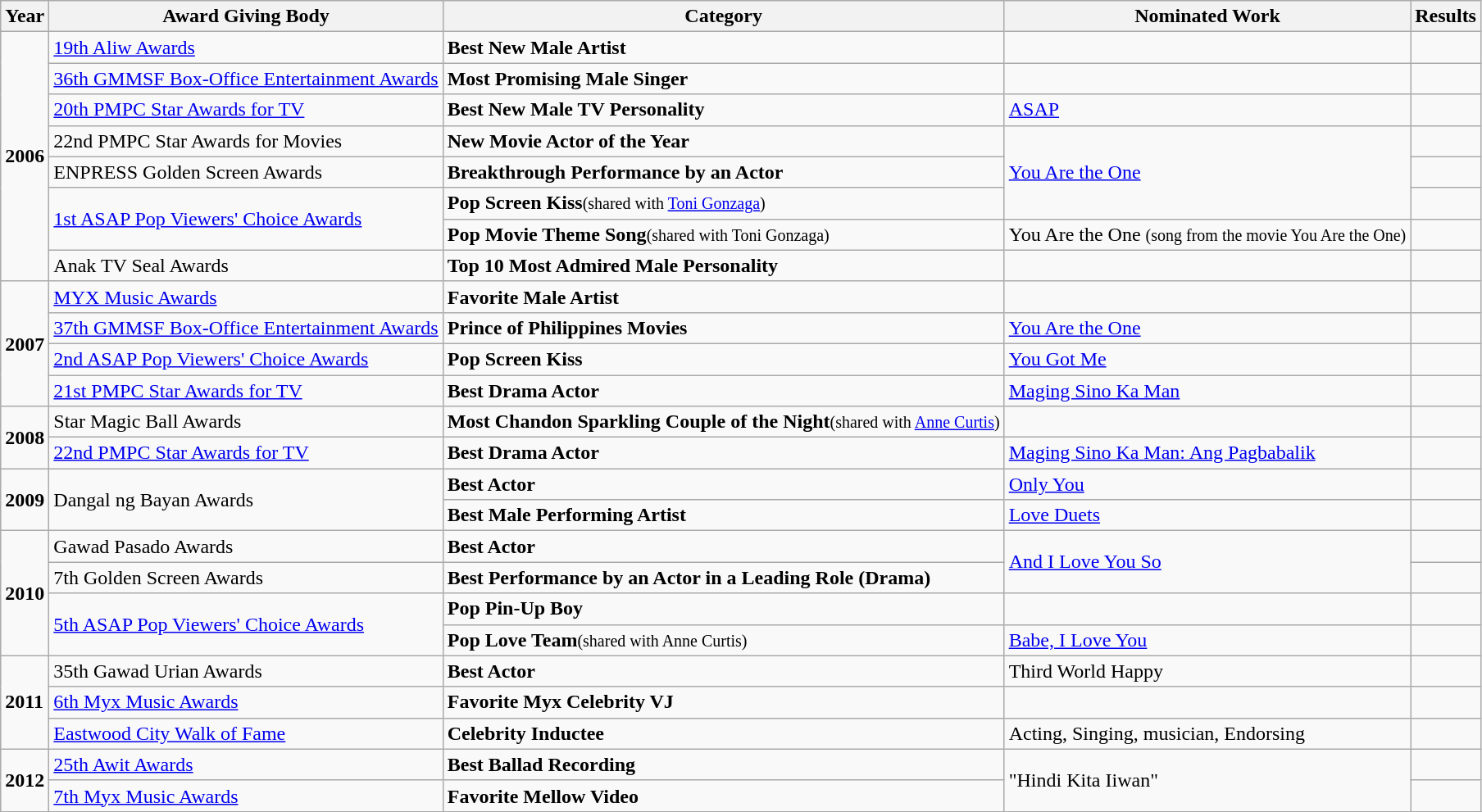<table class="wikitable">
<tr>
<th>Year</th>
<th>Award Giving Body</th>
<th>Category</th>
<th>Nominated Work</th>
<th>Results</th>
</tr>
<tr>
<td rowspan=8><strong>2006</strong></td>
<td><a href='#'>19th Aliw Awards</a></td>
<td><strong>Best New Male Artist</strong></td>
<td></td>
<td></td>
</tr>
<tr>
<td><a href='#'>36th GMMSF Box-Office Entertainment Awards</a></td>
<td><strong>Most Promising Male Singer</strong></td>
<td></td>
<td></td>
</tr>
<tr>
<td><a href='#'>20th PMPC Star Awards for TV</a></td>
<td><strong>Best New Male TV Personality</strong></td>
<td><a href='#'>ASAP</a></td>
<td></td>
</tr>
<tr>
<td>22nd PMPC Star Awards for Movies</td>
<td><strong>New Movie Actor of the Year</strong></td>
<td rowspan=3><a href='#'>You Are the One</a></td>
<td></td>
</tr>
<tr>
<td>ENPRESS Golden Screen Awards</td>
<td><strong>Breakthrough Performance by an Actor</strong></td>
<td></td>
</tr>
<tr>
<td rowspan=2><a href='#'>1st ASAP Pop Viewers' Choice Awards</a></td>
<td><strong>Pop Screen Kiss</strong><small>(shared with <a href='#'>Toni Gonzaga</a>)</small></td>
<td></td>
</tr>
<tr>
<td><strong>Pop Movie Theme Song</strong><small>(shared with Toni Gonzaga)</small></td>
<td>You Are the One <small>(song from the movie You Are the One)</small></td>
<td></td>
</tr>
<tr>
<td>Anak TV Seal Awards</td>
<td><strong>Top 10 Most Admired Male Personality</strong></td>
<td></td>
<td></td>
</tr>
<tr>
<td rowspan=4><strong>2007</strong></td>
<td><a href='#'>MYX Music Awards</a></td>
<td><strong>Favorite Male Artist</strong></td>
<td></td>
<td></td>
</tr>
<tr>
<td><a href='#'>37th GMMSF Box-Office Entertainment Awards</a></td>
<td><strong>Prince of Philippines Movies</strong></td>
<td><a href='#'>You Are the One</a></td>
<td></td>
</tr>
<tr>
<td><a href='#'>2nd ASAP Pop Viewers' Choice Awards</a></td>
<td><strong>Pop Screen Kiss</strong></td>
<td><a href='#'>You Got Me</a></td>
<td></td>
</tr>
<tr>
<td><a href='#'>21st PMPC Star Awards for TV</a></td>
<td><strong>Best Drama Actor</strong></td>
<td><a href='#'>Maging Sino Ka Man</a></td>
<td></td>
</tr>
<tr>
<td rowspan=2><strong>2008</strong></td>
<td>Star Magic Ball Awards</td>
<td><strong>Most Chandon Sparkling Couple of the Night</strong><small>(shared with <a href='#'>Anne Curtis</a>)</small></td>
<td></td>
<td></td>
</tr>
<tr>
<td><a href='#'>22nd PMPC Star Awards for TV</a></td>
<td><strong>Best Drama Actor</strong></td>
<td><a href='#'>Maging Sino Ka Man: Ang Pagbabalik</a></td>
<td></td>
</tr>
<tr>
<td rowspan=2><strong>2009</strong></td>
<td rowspan=2>Dangal ng Bayan Awards</td>
<td><strong>Best Actor</strong></td>
<td><a href='#'>Only You</a></td>
<td></td>
</tr>
<tr>
<td><strong>Best Male Performing Artist</strong></td>
<td><a href='#'>Love Duets</a></td>
<td></td>
</tr>
<tr>
<td rowspan=4><strong>2010</strong></td>
<td>Gawad Pasado Awards</td>
<td><strong>Best Actor</strong></td>
<td rowspan=2><a href='#'>And I Love You So</a></td>
<td></td>
</tr>
<tr>
<td>7th Golden Screen Awards</td>
<td><strong>Best Performance by an Actor in a Leading Role (Drama)</strong></td>
<td></td>
</tr>
<tr>
<td rowspan=2><a href='#'>5th ASAP Pop Viewers' Choice Awards</a></td>
<td><strong>Pop Pin-Up Boy</strong></td>
<td></td>
<td></td>
</tr>
<tr>
<td><strong>Pop Love Team</strong><small>(shared with Anne Curtis)</small></td>
<td><a href='#'>Babe, I Love You</a></td>
<td></td>
</tr>
<tr>
<td rowspan=3><strong>2011</strong></td>
<td>35th Gawad Urian Awards</td>
<td><strong>Best Actor</strong></td>
<td>Third World Happy</td>
<td></td>
</tr>
<tr>
<td><a href='#'>6th Myx Music Awards</a></td>
<td><strong>Favorite Myx Celebrity VJ</strong></td>
<td></td>
<td></td>
</tr>
<tr>
<td><a href='#'>Eastwood City Walk of Fame</a></td>
<td><strong>Celebrity Inductee</strong></td>
<td>Acting, Singing, musician, Endorsing</td>
<td></td>
</tr>
<tr>
<td rowspan=2><strong>2012</strong></td>
<td><a href='#'>25th Awit Awards</a></td>
<td><strong>Best Ballad Recording</strong></td>
<td rowspan=2>"Hindi Kita Iiwan"</td>
<td></td>
</tr>
<tr>
<td><a href='#'>7th Myx Music Awards</a></td>
<td><strong>Favorite Mellow Video</strong></td>
<td></td>
</tr>
<tr>
</tr>
</table>
